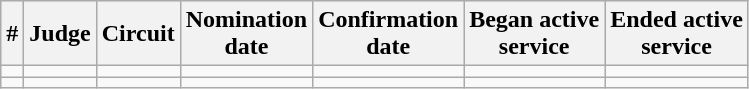<table class="sortable wikitable">
<tr bgcolor="#ececec">
<th>#</th>
<th>Judge</th>
<th>Circuit</th>
<th>Nomination<br>date</th>
<th>Confirmation<br>date</th>
<th>Began active<br>service</th>
<th>Ended active<br>service</th>
</tr>
<tr>
<td></td>
<td></td>
<td align="center"></td>
<td></td>
<td></td>
<td></td>
<td></td>
</tr>
<tr>
<td></td>
<td></td>
<td align="center"></td>
<td></td>
<td></td>
<td></td>
<td></td>
</tr>
</table>
